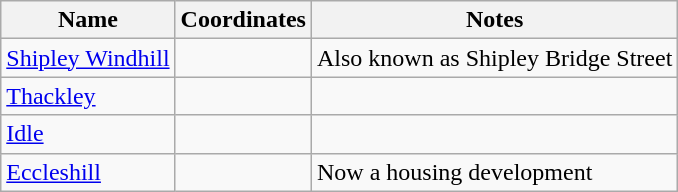<table class="wikitable">
<tr>
<th>Name</th>
<th>Coordinates</th>
<th>Notes</th>
</tr>
<tr>
<td><a href='#'>Shipley Windhill</a></td>
<td></td>
<td>Also known as Shipley Bridge Street</td>
</tr>
<tr>
<td><a href='#'>Thackley</a></td>
<td></td>
<td></td>
</tr>
<tr>
<td><a href='#'>Idle</a></td>
<td></td>
<td></td>
</tr>
<tr>
<td><a href='#'>Eccleshill</a></td>
<td></td>
<td>Now a housing development</td>
</tr>
</table>
